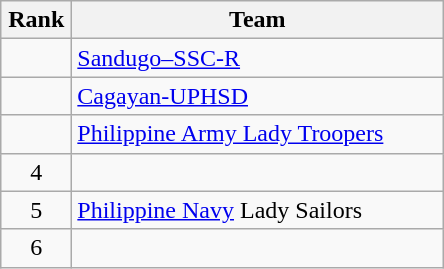<table class="wikitable" style="text-align: center;">
<tr>
<th width=40>Rank</th>
<th width=240>Team</th>
</tr>
<tr>
<td></td>
<td align="left"> <a href='#'>Sandugo–SSC-R</a></td>
</tr>
<tr>
<td></td>
<td align="left"> <a href='#'>Cagayan-UPHSD</a></td>
</tr>
<tr>
<td></td>
<td align="left"> <a href='#'>Philippine Army Lady Troopers</a></td>
</tr>
<tr>
<td>4</td>
<td align="left"></td>
</tr>
<tr>
<td>5</td>
<td align="left"> <a href='#'>Philippine Navy</a> Lady Sailors</td>
</tr>
<tr>
<td>6</td>
<td align="left"></td>
</tr>
</table>
